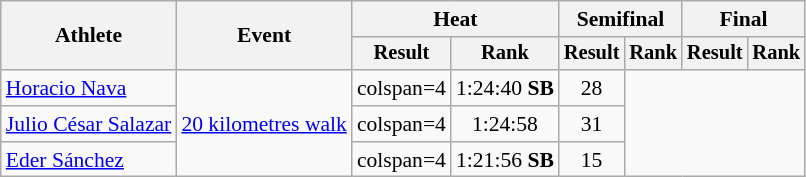<table class="wikitable" style="font-size:90%">
<tr>
<th rowspan="2">Athlete</th>
<th rowspan="2">Event</th>
<th colspan="2">Heat</th>
<th colspan="2">Semifinal</th>
<th colspan="2">Final</th>
</tr>
<tr style="font-size:95%">
<th>Result</th>
<th>Rank</th>
<th>Result</th>
<th>Rank</th>
<th>Result</th>
<th>Rank</th>
</tr>
<tr style=text-align:center>
<td style=text-align:left><a href='#'>Horacio Nava</a></td>
<td style=text-align:left rowspan=3><a href='#'>20 kilometres walk</a></td>
<td>colspan=4 </td>
<td>1:24:40 <strong>SB</strong></td>
<td>28</td>
</tr>
<tr style=text-align:center>
<td style=text-align:left><a href='#'>Julio César Salazar</a></td>
<td>colspan=4 </td>
<td>1:24:58</td>
<td>31</td>
</tr>
<tr style=text-align:center>
<td style=text-align:left><a href='#'>Eder Sánchez</a></td>
<td>colspan=4 </td>
<td>1:21:56 <strong>SB</strong></td>
<td>15</td>
</tr>
</table>
